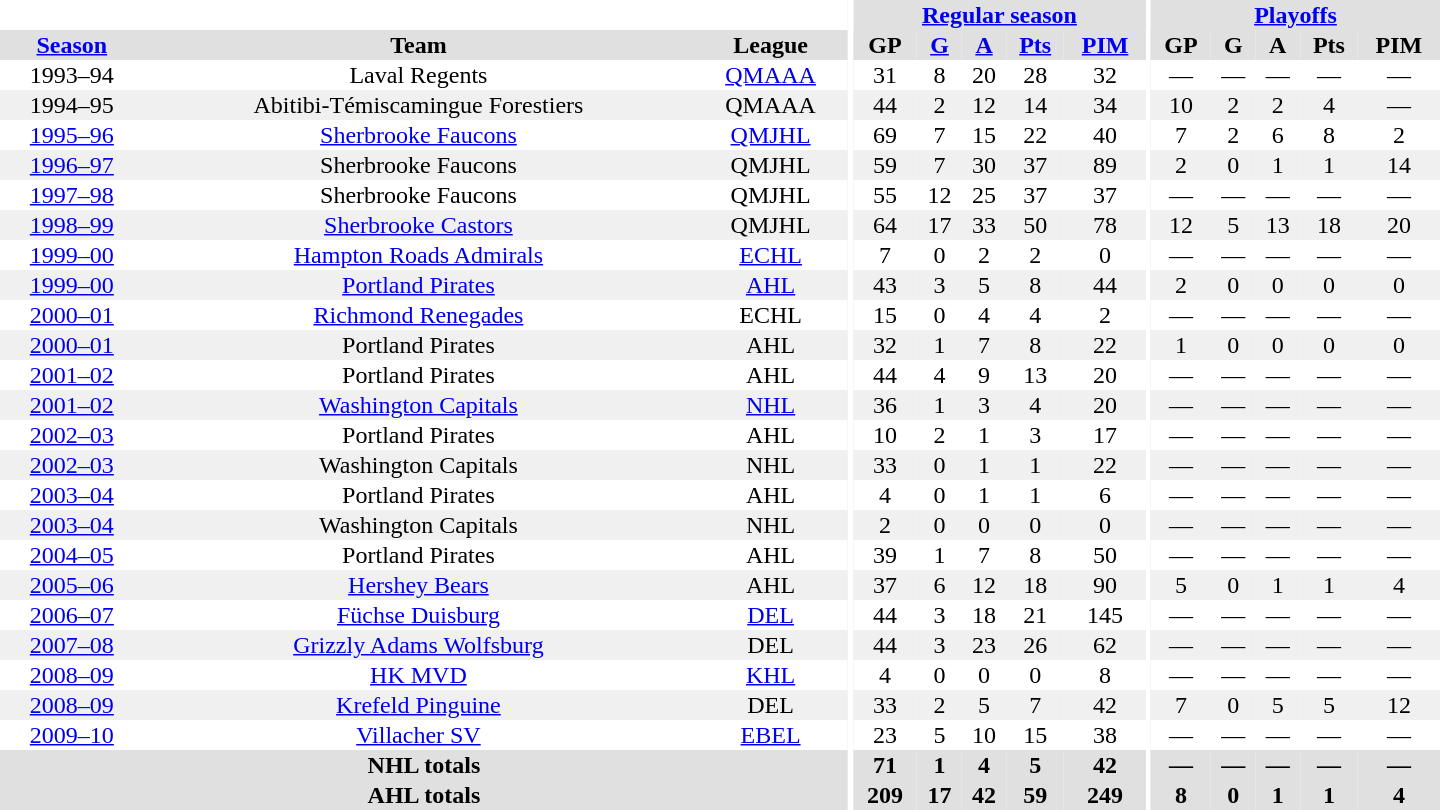<table border="0" cellpadding="1" cellspacing="0" style="text-align:center; width:60em">
<tr bgcolor="#e0e0e0">
<th colspan="3" bgcolor="#ffffff"></th>
<th rowspan="99" bgcolor="#ffffff"></th>
<th colspan="5"><a href='#'>Regular season</a></th>
<th rowspan="99" bgcolor="#ffffff"></th>
<th colspan="5"><a href='#'>Playoffs</a></th>
</tr>
<tr bgcolor="#e0e0e0">
<th><a href='#'>Season</a></th>
<th>Team</th>
<th>League</th>
<th>GP</th>
<th><a href='#'>G</a></th>
<th><a href='#'>A</a></th>
<th><a href='#'>Pts</a></th>
<th><a href='#'>PIM</a></th>
<th>GP</th>
<th>G</th>
<th>A</th>
<th>Pts</th>
<th>PIM</th>
</tr>
<tr>
<td>1993–94</td>
<td>Laval Regents</td>
<td><a href='#'>QMAAA</a></td>
<td>31</td>
<td>8</td>
<td>20</td>
<td>28</td>
<td>32</td>
<td>—</td>
<td>—</td>
<td>—</td>
<td>—</td>
<td>—</td>
</tr>
<tr bgcolor="#f0f0f0">
<td>1994–95</td>
<td>Abitibi-Témiscamingue Forestiers</td>
<td>QMAAA</td>
<td>44</td>
<td>2</td>
<td>12</td>
<td>14</td>
<td>34</td>
<td>10</td>
<td>2</td>
<td>2</td>
<td>4</td>
<td>—</td>
</tr>
<tr>
<td><a href='#'>1995–96</a></td>
<td><a href='#'>Sherbrooke Faucons</a></td>
<td><a href='#'>QMJHL</a></td>
<td>69</td>
<td>7</td>
<td>15</td>
<td>22</td>
<td>40</td>
<td>7</td>
<td>2</td>
<td>6</td>
<td>8</td>
<td>2</td>
</tr>
<tr bgcolor="#f0f0f0">
<td><a href='#'>1996–97</a></td>
<td>Sherbrooke Faucons</td>
<td>QMJHL</td>
<td>59</td>
<td>7</td>
<td>30</td>
<td>37</td>
<td>89</td>
<td>2</td>
<td>0</td>
<td>1</td>
<td>1</td>
<td>14</td>
</tr>
<tr>
<td><a href='#'>1997–98</a></td>
<td>Sherbrooke Faucons</td>
<td>QMJHL</td>
<td>55</td>
<td>12</td>
<td>25</td>
<td>37</td>
<td>37</td>
<td>—</td>
<td>—</td>
<td>—</td>
<td>—</td>
<td>—</td>
</tr>
<tr bgcolor="#f0f0f0">
<td><a href='#'>1998–99</a></td>
<td><a href='#'>Sherbrooke Castors</a></td>
<td>QMJHL</td>
<td>64</td>
<td>17</td>
<td>33</td>
<td>50</td>
<td>78</td>
<td>12</td>
<td>5</td>
<td>13</td>
<td>18</td>
<td>20</td>
</tr>
<tr>
<td><a href='#'>1999–00</a></td>
<td><a href='#'>Hampton Roads Admirals</a></td>
<td><a href='#'>ECHL</a></td>
<td>7</td>
<td>0</td>
<td>2</td>
<td>2</td>
<td>0</td>
<td>—</td>
<td>—</td>
<td>—</td>
<td>—</td>
<td>—</td>
</tr>
<tr bgcolor="#f0f0f0">
<td><a href='#'>1999–00</a></td>
<td><a href='#'>Portland Pirates</a></td>
<td><a href='#'>AHL</a></td>
<td>43</td>
<td>3</td>
<td>5</td>
<td>8</td>
<td>44</td>
<td>2</td>
<td>0</td>
<td>0</td>
<td>0</td>
<td>0</td>
</tr>
<tr>
<td><a href='#'>2000–01</a></td>
<td><a href='#'>Richmond Renegades</a></td>
<td>ECHL</td>
<td>15</td>
<td>0</td>
<td>4</td>
<td>4</td>
<td>2</td>
<td>—</td>
<td>—</td>
<td>—</td>
<td>—</td>
<td>—</td>
</tr>
<tr bgcolor="#f0f0f0">
<td><a href='#'>2000–01</a></td>
<td>Portland Pirates</td>
<td>AHL</td>
<td>32</td>
<td>1</td>
<td>7</td>
<td>8</td>
<td>22</td>
<td>1</td>
<td>0</td>
<td>0</td>
<td>0</td>
<td>0</td>
</tr>
<tr>
<td><a href='#'>2001–02</a></td>
<td>Portland Pirates</td>
<td>AHL</td>
<td>44</td>
<td>4</td>
<td>9</td>
<td>13</td>
<td>20</td>
<td>—</td>
<td>—</td>
<td>—</td>
<td>—</td>
<td>—</td>
</tr>
<tr bgcolor="#f0f0f0">
<td><a href='#'>2001–02</a></td>
<td><a href='#'>Washington Capitals</a></td>
<td><a href='#'>NHL</a></td>
<td>36</td>
<td>1</td>
<td>3</td>
<td>4</td>
<td>20</td>
<td>—</td>
<td>—</td>
<td>—</td>
<td>—</td>
<td>—</td>
</tr>
<tr>
<td><a href='#'>2002–03</a></td>
<td>Portland Pirates</td>
<td>AHL</td>
<td>10</td>
<td>2</td>
<td>1</td>
<td>3</td>
<td>17</td>
<td>—</td>
<td>—</td>
<td>—</td>
<td>—</td>
<td>—</td>
</tr>
<tr bgcolor="#f0f0f0">
<td><a href='#'>2002–03</a></td>
<td>Washington Capitals</td>
<td>NHL</td>
<td>33</td>
<td>0</td>
<td>1</td>
<td>1</td>
<td>22</td>
<td>—</td>
<td>—</td>
<td>—</td>
<td>—</td>
<td>—</td>
</tr>
<tr>
<td><a href='#'>2003–04</a></td>
<td>Portland Pirates</td>
<td>AHL</td>
<td>4</td>
<td>0</td>
<td>1</td>
<td>1</td>
<td>6</td>
<td>—</td>
<td>—</td>
<td>—</td>
<td>—</td>
<td>—</td>
</tr>
<tr bgcolor="#f0f0f0">
<td><a href='#'>2003–04</a></td>
<td>Washington Capitals</td>
<td>NHL</td>
<td>2</td>
<td>0</td>
<td>0</td>
<td>0</td>
<td>0</td>
<td>—</td>
<td>—</td>
<td>—</td>
<td>—</td>
<td>—</td>
</tr>
<tr>
<td><a href='#'>2004–05</a></td>
<td>Portland Pirates</td>
<td>AHL</td>
<td>39</td>
<td>1</td>
<td>7</td>
<td>8</td>
<td>50</td>
<td>—</td>
<td>—</td>
<td>—</td>
<td>—</td>
<td>—</td>
</tr>
<tr bgcolor="#f0f0f0">
<td><a href='#'>2005–06</a></td>
<td><a href='#'>Hershey Bears</a></td>
<td>AHL</td>
<td>37</td>
<td>6</td>
<td>12</td>
<td>18</td>
<td>90</td>
<td>5</td>
<td>0</td>
<td>1</td>
<td>1</td>
<td>4</td>
</tr>
<tr>
<td><a href='#'>2006–07</a></td>
<td><a href='#'>Füchse Duisburg</a></td>
<td><a href='#'>DEL</a></td>
<td>44</td>
<td>3</td>
<td>18</td>
<td>21</td>
<td>145</td>
<td>—</td>
<td>—</td>
<td>—</td>
<td>—</td>
<td>—</td>
</tr>
<tr bgcolor="#f0f0f0">
<td><a href='#'>2007–08</a></td>
<td><a href='#'>Grizzly Adams Wolfsburg</a></td>
<td>DEL</td>
<td>44</td>
<td>3</td>
<td>23</td>
<td>26</td>
<td>62</td>
<td>—</td>
<td>—</td>
<td>—</td>
<td>—</td>
<td>—</td>
</tr>
<tr>
<td><a href='#'>2008–09</a></td>
<td><a href='#'>HK MVD</a></td>
<td><a href='#'>KHL</a></td>
<td>4</td>
<td>0</td>
<td>0</td>
<td>0</td>
<td>8</td>
<td>—</td>
<td>—</td>
<td>—</td>
<td>—</td>
<td>—</td>
</tr>
<tr bgcolor="#f0f0f0">
<td><a href='#'>2008–09</a></td>
<td><a href='#'>Krefeld Pinguine</a></td>
<td>DEL</td>
<td>33</td>
<td>2</td>
<td>5</td>
<td>7</td>
<td>42</td>
<td>7</td>
<td>0</td>
<td>5</td>
<td>5</td>
<td>12</td>
</tr>
<tr>
<td><a href='#'>2009–10</a></td>
<td><a href='#'>Villacher SV</a></td>
<td><a href='#'>EBEL</a></td>
<td>23</td>
<td>5</td>
<td>10</td>
<td>15</td>
<td>38</td>
<td>—</td>
<td>—</td>
<td>—</td>
<td>—</td>
<td>—</td>
</tr>
<tr>
</tr>
<tr ALIGN="center" bgcolor="#e0e0e0">
<th colspan="3">NHL totals</th>
<th ALIGN="center">71</th>
<th ALIGN="center">1</th>
<th ALIGN="center">4</th>
<th ALIGN="center">5</th>
<th ALIGN="center">42</th>
<th ALIGN="center">—</th>
<th ALIGN="center">—</th>
<th ALIGN="center">—</th>
<th ALIGN="center">—</th>
<th ALIGN="center">—</th>
</tr>
<tr>
</tr>
<tr ALIGN="center" bgcolor="#e0e0e0">
<th colspan="3">AHL totals</th>
<th ALIGN="center">209</th>
<th ALIGN="center">17</th>
<th ALIGN="center">42</th>
<th ALIGN="center">59</th>
<th ALIGN="center">249</th>
<th ALIGN="center">8</th>
<th ALIGN="center">0</th>
<th ALIGN="center">1</th>
<th ALIGN="center">1</th>
<th ALIGN="center">4</th>
</tr>
</table>
